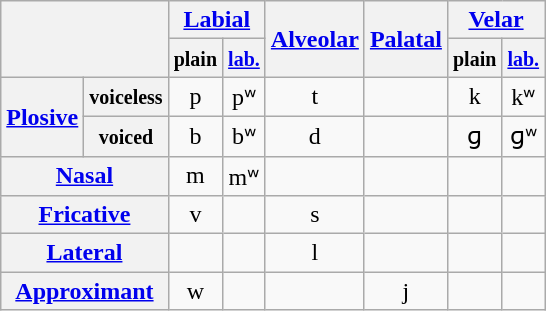<table class="wikitable" style="text-align:center">
<tr>
<th colspan="2" rowspan="2"></th>
<th colspan="2"><a href='#'>Labial</a></th>
<th rowspan="2"><a href='#'>Alveolar</a></th>
<th rowspan="2"><a href='#'>Palatal</a></th>
<th colspan="2"><a href='#'>Velar</a></th>
</tr>
<tr>
<th><small>plain</small></th>
<th><small><a href='#'>lab.</a></small></th>
<th><small>plain</small></th>
<th><small><a href='#'>lab.</a></small></th>
</tr>
<tr>
<th rowspan="2"><a href='#'>Plosive</a></th>
<th><small>voiceless</small></th>
<td>p</td>
<td>pʷ</td>
<td>t</td>
<td></td>
<td>k</td>
<td>kʷ</td>
</tr>
<tr>
<th><small>voiced</small></th>
<td>b</td>
<td>bʷ</td>
<td>d</td>
<td></td>
<td>ɡ</td>
<td>ɡʷ</td>
</tr>
<tr>
<th colspan="2"><a href='#'>Nasal</a></th>
<td width="20px" style="border-right: 0;">m</td>
<td>mʷ</td>
<td width="20px" style="border-right: 0;"></td>
<td></td>
<td width="20px" style="border-right: 0;"></td>
<td></td>
</tr>
<tr>
<th colspan="2"><a href='#'>Fricative</a></th>
<td style="border-right: 0;">v</td>
<td></td>
<td style="border-right: 0;">s</td>
<td></td>
<td style="border-right: 0;"></td>
<td></td>
</tr>
<tr>
<th colspan="2"><a href='#'>Lateral</a></th>
<td></td>
<td></td>
<td>l</td>
<td></td>
<td></td>
<td></td>
</tr>
<tr>
<th colspan="2"><a href='#'>Approximant</a></th>
<td>w</td>
<td></td>
<td></td>
<td>j</td>
<td></td>
<td></td>
</tr>
</table>
